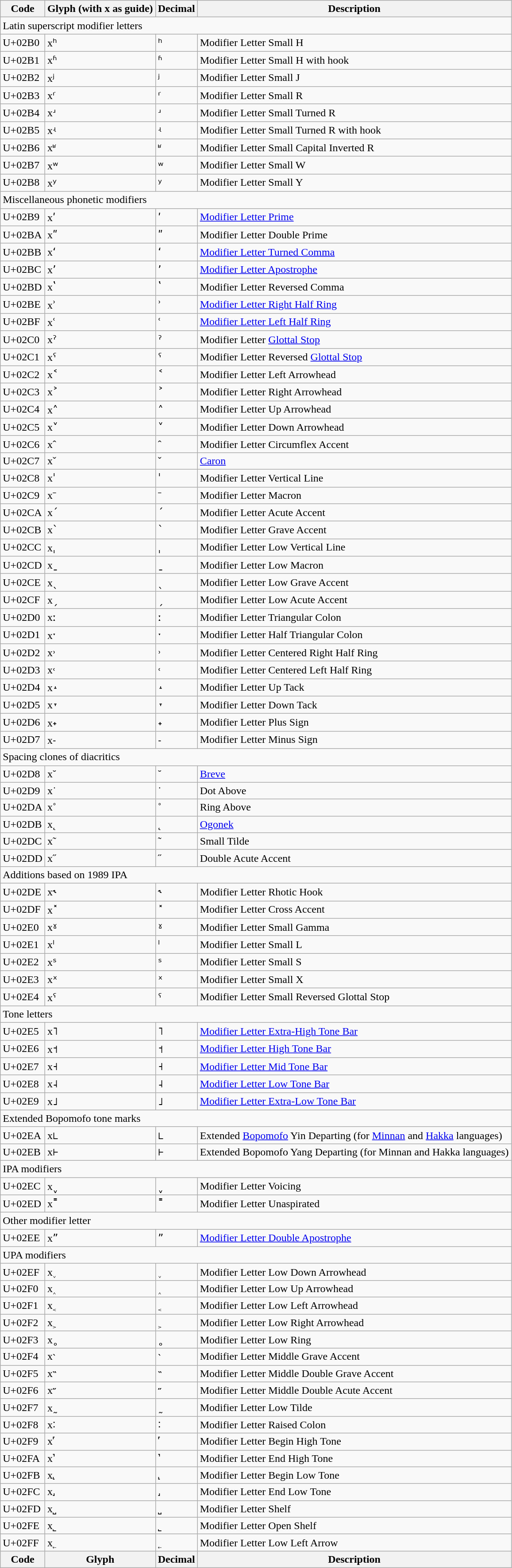<table class="wikitable sortable collapsible">
<tr>
<th>Code</th>
<th>Glyph (with x as guide)</th>
<th>Decimal</th>
<th>Description</th>
</tr>
<tr>
<td colspan="4">Latin superscript modifier letters</td>
</tr>
<tr>
<td>U+02B0</td>
<td>xʰ</td>
<td>&#688;</td>
<td>Modifier Letter Small H</td>
</tr>
<tr>
<td>U+02B1</td>
<td>xʱ</td>
<td>&#689;</td>
<td>Modifier Letter Small H with hook</td>
</tr>
<tr>
<td>U+02B2</td>
<td>xʲ</td>
<td>&#690;</td>
<td>Modifier Letter Small J</td>
</tr>
<tr>
<td>U+02B3</td>
<td>xʳ</td>
<td>&#691;</td>
<td>Modifier Letter Small R</td>
</tr>
<tr>
<td>U+02B4</td>
<td>xʴ</td>
<td>&#692;</td>
<td>Modifier Letter Small Turned R</td>
</tr>
<tr>
<td>U+02B5</td>
<td>xʵ</td>
<td>&#693;</td>
<td>Modifier Letter Small Turned R with hook</td>
</tr>
<tr>
<td>U+02B6</td>
<td>xʶ</td>
<td>&#694;</td>
<td>Modifier Letter Small Capital Inverted R</td>
</tr>
<tr>
<td>U+02B7</td>
<td>xʷ</td>
<td>&#695;</td>
<td>Modifier Letter Small W</td>
</tr>
<tr>
<td>U+02B8</td>
<td>xʸ</td>
<td>&#696;</td>
<td>Modifier Letter Small Y</td>
</tr>
<tr>
<td colspan="4">Miscellaneous phonetic modifiers</td>
</tr>
<tr>
<td>U+02B9</td>
<td>xʹ</td>
<td>&#697;</td>
<td><a href='#'>Modifier Letter Prime</a></td>
</tr>
<tr>
<td>U+02BA</td>
<td>xʺ</td>
<td>&#698;</td>
<td>Modifier Letter Double Prime</td>
</tr>
<tr>
<td>U+02BB</td>
<td>xʻ</td>
<td>&#699;</td>
<td><a href='#'>Modifier Letter Turned Comma</a></td>
</tr>
<tr>
<td>U+02BC</td>
<td>xʼ</td>
<td>&#700;</td>
<td><a href='#'>Modifier Letter Apostrophe</a></td>
</tr>
<tr>
<td>U+02BD</td>
<td>xʽ</td>
<td>&#701;</td>
<td>Modifier Letter Reversed Comma</td>
</tr>
<tr>
<td>U+02BE</td>
<td>xʾ</td>
<td>&#702;</td>
<td><a href='#'>Modifier Letter Right Half Ring</a></td>
</tr>
<tr>
<td>U+02BF</td>
<td>xʿ</td>
<td>&#703;</td>
<td><a href='#'>Modifier Letter Left Half Ring</a></td>
</tr>
<tr>
<td>U+02C0</td>
<td>xˀ</td>
<td>&#704;</td>
<td>Modifier Letter <a href='#'>Glottal Stop</a></td>
</tr>
<tr>
<td>U+02C1</td>
<td>xˁ</td>
<td>&#705;</td>
<td>Modifier Letter Reversed <a href='#'>Glottal Stop</a></td>
</tr>
<tr>
<td>U+02C2</td>
<td>x˂</td>
<td>&#706;</td>
<td>Modifier Letter Left Arrowhead</td>
</tr>
<tr>
<td>U+02C3</td>
<td>x˃</td>
<td>&#707;</td>
<td>Modifier Letter Right Arrowhead</td>
</tr>
<tr>
<td>U+02C4</td>
<td>x˄</td>
<td>&#708;</td>
<td>Modifier Letter Up Arrowhead</td>
</tr>
<tr>
<td>U+02C5</td>
<td>x˅</td>
<td>&#709;</td>
<td>Modifier Letter Down Arrowhead</td>
</tr>
<tr>
<td>U+02C6</td>
<td>xˆ</td>
<td>&#710;</td>
<td>Modifier Letter Circumflex Accent</td>
</tr>
<tr>
<td>U+02C7</td>
<td>xˇ</td>
<td>&#711;</td>
<td><a href='#'>Caron</a></td>
</tr>
<tr>
<td>U+02C8</td>
<td>xˈ</td>
<td>&#712;</td>
<td>Modifier Letter Vertical Line</td>
</tr>
<tr>
<td>U+02C9</td>
<td>xˉ</td>
<td>&#713;</td>
<td>Modifier Letter Macron</td>
</tr>
<tr>
<td>U+02CA</td>
<td>xˊ</td>
<td>&#714;</td>
<td>Modifier Letter Acute Accent</td>
</tr>
<tr>
<td>U+02CB</td>
<td>xˋ</td>
<td>&#715;</td>
<td>Modifier Letter Grave Accent</td>
</tr>
<tr>
<td>U+02CC</td>
<td>xˌ</td>
<td>&#716;</td>
<td>Modifier Letter Low Vertical Line</td>
</tr>
<tr>
<td>U+02CD</td>
<td>xˍ</td>
<td>&#717;</td>
<td>Modifier Letter Low Macron</td>
</tr>
<tr>
<td>U+02CE</td>
<td>xˎ</td>
<td>&#718;</td>
<td>Modifier Letter Low Grave Accent</td>
</tr>
<tr>
<td>U+02CF</td>
<td>xˏ</td>
<td>&#719;</td>
<td>Modifier Letter Low Acute Accent</td>
</tr>
<tr>
<td>U+02D0</td>
<td>xː</td>
<td>&#720;</td>
<td>Modifier Letter Triangular Colon</td>
</tr>
<tr>
<td>U+02D1</td>
<td>xˑ</td>
<td>&#721;</td>
<td>Modifier Letter Half Triangular Colon</td>
</tr>
<tr>
<td>U+02D2</td>
<td>x˒</td>
<td>&#722;</td>
<td>Modifier Letter Centered Right Half Ring</td>
</tr>
<tr>
<td>U+02D3</td>
<td>x˓</td>
<td>&#723;</td>
<td>Modifier Letter Centered Left Half Ring</td>
</tr>
<tr>
<td>U+02D4</td>
<td>x˔</td>
<td>&#724;</td>
<td>Modifier Letter Up Tack</td>
</tr>
<tr>
<td>U+02D5</td>
<td>x˕</td>
<td>&#725;</td>
<td>Modifier Letter Down Tack</td>
</tr>
<tr>
<td>U+02D6</td>
<td>x˖</td>
<td>&#726;</td>
<td>Modifier Letter Plus Sign</td>
</tr>
<tr>
<td>U+02D7</td>
<td>x˗</td>
<td>&#727;</td>
<td>Modifier Letter Minus Sign</td>
</tr>
<tr>
<td colspan="4">Spacing clones of diacritics</td>
</tr>
<tr>
<td>U+02D8</td>
<td>x˘</td>
<td>&#728;</td>
<td><a href='#'>Breve</a></td>
</tr>
<tr>
<td>U+02D9</td>
<td>x˙</td>
<td>&#729;</td>
<td>Dot Above</td>
</tr>
<tr>
<td>U+02DA</td>
<td>x˚</td>
<td>&#730;</td>
<td>Ring Above</td>
</tr>
<tr>
<td>U+02DB</td>
<td>x˛</td>
<td>&#731;</td>
<td><a href='#'>Ogonek</a></td>
</tr>
<tr>
<td>U+02DC</td>
<td>x˜</td>
<td>&#732;</td>
<td>Small Tilde</td>
</tr>
<tr>
<td>U+02DD</td>
<td>x˝</td>
<td>&#733;</td>
<td>Double Acute Accent</td>
</tr>
<tr>
<td colspan="4">Additions based on 1989 IPA</td>
</tr>
<tr>
<td>U+02DE</td>
<td>x˞</td>
<td>&#734;</td>
<td>Modifier Letter Rhotic Hook</td>
</tr>
<tr>
<td>U+02DF</td>
<td>x˟</td>
<td>&#735;</td>
<td>Modifier Letter Cross Accent</td>
</tr>
<tr>
<td>U+02E0</td>
<td>xˠ</td>
<td>&#736;</td>
<td>Modifier Letter Small Gamma</td>
</tr>
<tr>
<td>U+02E1</td>
<td>xˡ</td>
<td>&#737;</td>
<td>Modifier Letter Small L</td>
</tr>
<tr>
<td>U+02E2</td>
<td>xˢ</td>
<td>&#738;</td>
<td>Modifier Letter Small S</td>
</tr>
<tr>
<td>U+02E3</td>
<td>xˣ</td>
<td>&#739;</td>
<td>Modifier Letter Small X</td>
</tr>
<tr>
<td>U+02E4</td>
<td>xˤ</td>
<td>&#740;</td>
<td>Modifier Letter Small Reversed Glottal Stop</td>
</tr>
<tr>
<td colspan="4">Tone letters</td>
</tr>
<tr>
<td>U+02E5</td>
<td>x˥</td>
<td>&#741;</td>
<td><a href='#'>Modifier Letter Extra-High Tone Bar</a></td>
</tr>
<tr>
<td>U+02E6</td>
<td>x˦</td>
<td>&#742;</td>
<td><a href='#'>Modifier Letter High Tone Bar</a></td>
</tr>
<tr>
<td>U+02E7</td>
<td>x˧</td>
<td>&#743;</td>
<td><a href='#'>Modifier Letter Mid Tone Bar</a></td>
</tr>
<tr>
<td>U+02E8</td>
<td>x˨</td>
<td>&#744;</td>
<td><a href='#'>Modifier Letter Low Tone Bar</a></td>
</tr>
<tr>
<td>U+02E9</td>
<td>x˩</td>
<td>&#745;</td>
<td><a href='#'>Modifier Letter Extra-Low Tone Bar</a></td>
</tr>
<tr>
<td colspan="4">Extended Bopomofo tone marks</td>
</tr>
<tr>
<td>U+02EA</td>
<td>x˪</td>
<td>&#746;</td>
<td>Extended <a href='#'>Bopomofo</a> Yin Departing (for <a href='#'>Minnan</a> and <a href='#'>Hakka</a> languages)</td>
</tr>
<tr>
<td>U+02EB</td>
<td>x˫</td>
<td>&#747;</td>
<td>Extended Bopomofo Yang Departing (for Minnan and Hakka languages)</td>
</tr>
<tr>
<td colspan="4">IPA modifiers</td>
</tr>
<tr>
<td>U+02EC</td>
<td>xˬ</td>
<td>&#748;</td>
<td>Modifier Letter Voicing</td>
</tr>
<tr>
<td>U+02ED</td>
<td>x˭</td>
<td>&#749;</td>
<td>Modifier Letter Unaspirated</td>
</tr>
<tr>
<td colspan="4">Other modifier letter</td>
</tr>
<tr>
<td>U+02EE</td>
<td>xˮ</td>
<td>&#750;</td>
<td><a href='#'>Modifier Letter Double Apostrophe</a></td>
</tr>
<tr>
<td colspan="4">UPA modifiers</td>
</tr>
<tr>
<td>U+02EF</td>
<td>x˯</td>
<td>&#751;</td>
<td>Modifier Letter Low Down Arrowhead</td>
</tr>
<tr>
<td>U+02F0</td>
<td>x˰</td>
<td>&#752;</td>
<td>Modifier Letter Low Up Arrowhead</td>
</tr>
<tr>
<td>U+02F1</td>
<td>x˱</td>
<td>&#753;</td>
<td>Modifier Letter Low Left Arrowhead</td>
</tr>
<tr>
<td>U+02F2</td>
<td>x˲</td>
<td>&#754;</td>
<td>Modifier Letter Low Right Arrowhead</td>
</tr>
<tr>
<td>U+02F3</td>
<td>x˳</td>
<td>&#755;</td>
<td>Modifier Letter Low Ring</td>
</tr>
<tr>
<td>U+02F4</td>
<td>x˴</td>
<td>&#756;</td>
<td>Modifier Letter Middle Grave Accent</td>
</tr>
<tr>
<td>U+02F5</td>
<td>x˵</td>
<td>&#757;</td>
<td>Modifier Letter Middle Double Grave Accent</td>
</tr>
<tr>
<td>U+02F6</td>
<td>x˶</td>
<td>&#758;</td>
<td>Modifier Letter Middle Double Acute Accent</td>
</tr>
<tr>
<td>U+02F7</td>
<td>x˷</td>
<td>&#759;</td>
<td>Modifier Letter Low Tilde</td>
</tr>
<tr>
<td>U+02F8</td>
<td>x˸</td>
<td>&#760;</td>
<td>Modifier Letter Raised Colon</td>
</tr>
<tr>
<td>U+02F9</td>
<td>x˹</td>
<td>&#761;</td>
<td>Modifier Letter Begin High Tone</td>
</tr>
<tr>
<td>U+02FA</td>
<td>x˺</td>
<td>&#762;</td>
<td>Modifier Letter End High Tone</td>
</tr>
<tr>
<td>U+02FB</td>
<td>x˻</td>
<td>&#763;</td>
<td>Modifier Letter Begin Low Tone</td>
</tr>
<tr>
<td>U+02FC</td>
<td>x˼</td>
<td>&#764;</td>
<td>Modifier Letter End Low Tone</td>
</tr>
<tr>
<td>U+02FD</td>
<td>x˽</td>
<td>&#765;</td>
<td>Modifier Letter Shelf</td>
</tr>
<tr>
<td>U+02FE</td>
<td>x˾</td>
<td>&#766;</td>
<td>Modifier Letter Open Shelf</td>
</tr>
<tr>
<td>U+02FF</td>
<td>x˿</td>
<td>&#767;</td>
<td>Modifier Letter Low Left Arrow</td>
</tr>
<tr class="nosort">
<th>Code</th>
<th>Glyph</th>
<th>Decimal</th>
<th>Description</th>
</tr>
</table>
